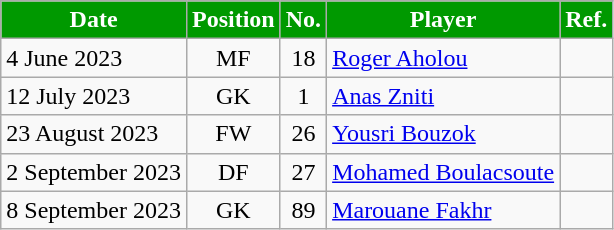<table class="wikitable plainrowheaders sortable">
<tr>
<th style="background:#009900; color:white;"><strong>Date</strong></th>
<th style="background:#009900; color:white;"><strong>Position</strong></th>
<th style="background:#009900; color:white;"><strong>No.</strong></th>
<th style="background:#009900; color:white;"><strong>Player</strong></th>
<th style="background:#009900; color:white;"><strong>Ref.</strong></th>
</tr>
<tr>
<td>4 June 2023</td>
<td style="text-align:center;">MF</td>
<td style="text-align:center;">18</td>
<td> <a href='#'>Roger Aholou</a></td>
<td></td>
</tr>
<tr>
<td>12 July 2023</td>
<td style="text-align:center;">GK</td>
<td style="text-align:center;">1</td>
<td> <a href='#'>Anas Zniti</a></td>
<td></td>
</tr>
<tr>
<td>23 August 2023</td>
<td style="text-align:center;">FW</td>
<td style="text-align:center;">26</td>
<td> <a href='#'>Yousri Bouzok</a></td>
<td></td>
</tr>
<tr>
<td>2 September 2023</td>
<td style="text-align:center;">DF</td>
<td style="text-align:center;">27</td>
<td> <a href='#'>Mohamed Boulacsoute</a></td>
<td></td>
</tr>
<tr>
<td>8 September 2023</td>
<td style="text-align:center;">GK</td>
<td style="text-align:center;">89</td>
<td> <a href='#'>Marouane Fakhr</a></td>
<td></td>
</tr>
</table>
